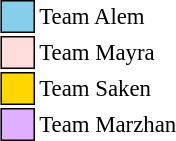<table class="toccolours" style="font-size: 95%; white-space: nowrap; margin-right: auto; margin-left: auto">
<tr>
<td style="background:#87ceeb; border:1px solid black">     </td>
<td>Team Alem</td>
</tr>
<tr>
<td style="background:#ffdddd; border:1px solid black">     </td>
<td>Team Mayra</td>
</tr>
<tr>
<td style="background:gold; border:1px solid black">     </td>
<td>Team Saken</td>
</tr>
<tr>
<td style="background:#e0b0ff; border:1px solid black">     </td>
<td>Team Marzhan</td>
</tr>
</table>
